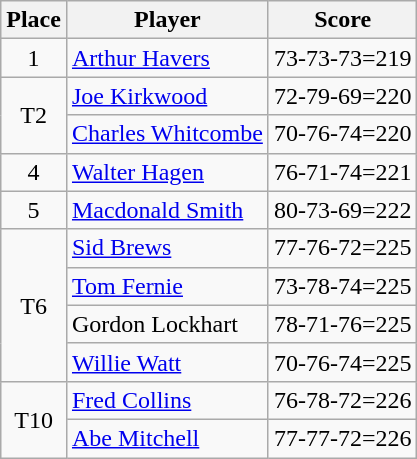<table class=wikitable>
<tr>
<th>Place</th>
<th>Player</th>
<th>Score</th>
</tr>
<tr>
<td align=center>1</td>
<td> <a href='#'>Arthur Havers</a></td>
<td>73-73-73=219</td>
</tr>
<tr>
<td rowspan=2 align=center>T2</td>
<td> <a href='#'>Joe Kirkwood</a></td>
<td>72-79-69=220</td>
</tr>
<tr>
<td> <a href='#'>Charles Whitcombe</a></td>
<td>70-76-74=220</td>
</tr>
<tr>
<td align=center>4</td>
<td> <a href='#'>Walter Hagen</a></td>
<td>76-71-74=221</td>
</tr>
<tr>
<td align=center>5</td>
<td> <a href='#'>Macdonald Smith</a></td>
<td>80-73-69=222</td>
</tr>
<tr>
<td rowspan=4 align=center>T6</td>
<td> <a href='#'>Sid Brews</a></td>
<td>77-76-72=225</td>
</tr>
<tr>
<td> <a href='#'>Tom Fernie</a></td>
<td>73-78-74=225</td>
</tr>
<tr>
<td> Gordon Lockhart</td>
<td>78-71-76=225</td>
</tr>
<tr>
<td> <a href='#'>Willie Watt</a></td>
<td>70-76-74=225</td>
</tr>
<tr>
<td rowspan=2 align=center>T10</td>
<td> <a href='#'>Fred Collins</a></td>
<td>76-78-72=226</td>
</tr>
<tr>
<td> <a href='#'>Abe Mitchell</a></td>
<td>77-77-72=226</td>
</tr>
</table>
